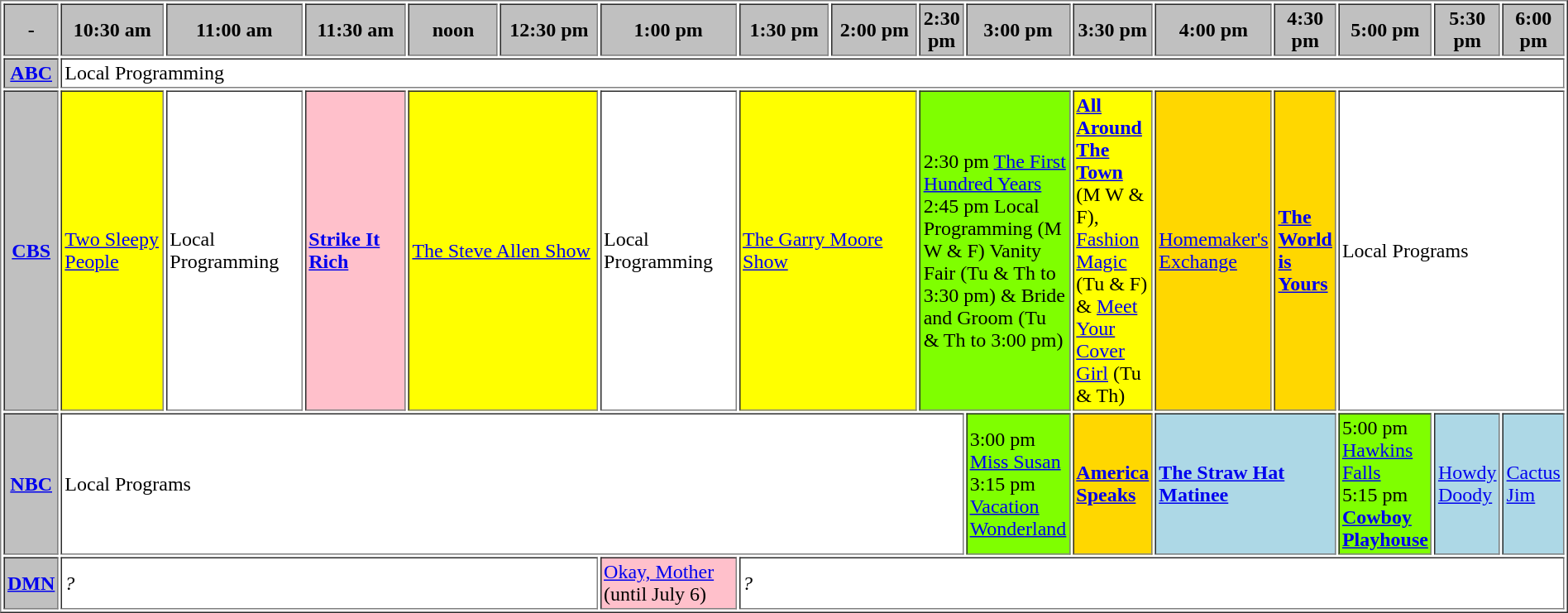<table border="1" cellpadding="2">
<tr>
<th bgcolor="#C0C0C0">-</th>
<th width="13%" bgcolor="#C0C0C0">10:30 am</th>
<th width="12%" bgcolor="#C0C0C0">11:00 am</th>
<th width="13%" bgcolor="#C0C0C0">11:30 am</th>
<th width="12%" bgcolor="#C0C0C0">noon</th>
<th width="13%" bgcolor="#C0C0C0">12:30 pm</th>
<th width="12%" bgcolor="#C0C0C0">1:00 pm</th>
<th width="13%" bgcolor="#C0C0C0">1:30 pm</th>
<th width="12%" bgcolor="#C0C0C0">2:00 pm</th>
<th width="13%" bgcolor="#C0C0C0">2:30 pm</th>
<th width="12%" bgcolor="#C0C0C0">3:00 pm</th>
<th width="13%" bgcolor="#C0C0C0">3:30 pm</th>
<th width="12%" bgcolor="#C0C0C0">4:00 pm</th>
<th width="13%" bgcolor="#C0C0C0">4:30 pm</th>
<th width="12%" bgcolor="#C0C0C0">5:00 pm</th>
<th width="13%" bgcolor="#C0C0C0">5:30 pm</th>
<th width="12%" bgcolor="#C0C0C0">6:00 pm</th>
</tr>
<tr>
<th bgcolor="#C0C0C0"><a href='#'>ABC</a></th>
<td bgcolor="white" colspan="16">Local Programming</td>
</tr>
<tr>
<th bgcolor="#C0C0C0"><a href='#'>CBS</a></th>
<td bgcolor="yellow"><a href='#'>Two Sleepy People</a></td>
<td bgcolor="white" colspan=>Local Programming</td>
<td bgcolor="pink"><strong><a href='#'>Strike It Rich</a></strong></td>
<td bgcolor="yellow" colspan="2"><a href='#'>The Steve Allen Show</a></td>
<td bgcolor="white">Local Programming</td>
<td bgcolor="yellow" colspan="2"><a href='#'>The Garry Moore Show</a></td>
<td bgcolor="chartreuse" colspan="2">2:30 pm <a href='#'>The First Hundred Years</a> 2:45 pm Local Programming (M W & F) Vanity Fair (Tu & Th to 3:30 pm) & Bride and Groom (Tu & Th to 3:00 pm)</td>
<td bgcolor="yellow"><strong><a href='#'>All Around The Town</a></strong> (M W & F), <a href='#'>Fashion Magic</a> (Tu & F) & <a href='#'>Meet Your Cover Girl</a> (Tu & Th)</td>
<td bgcolor="gold"><a href='#'>Homemaker's Exchange</a></td>
<td bgcolor="gold"><strong><a href='#'>The World is Yours</a></strong></td>
<td bgcolor="white" colspan="3">Local Programs</td>
</tr>
<tr>
<th bgcolor="#C0C0C0"><a href='#'>NBC</a></th>
<td bgcolor="white" colspan="9">Local Programs</td>
<td bgcolor="chartreuse">3:00 pm <a href='#'>Miss Susan</a><br>3:15 pm <a href='#'>Vacation Wonderland</a></td>
<td bgcolor="gold"><strong><a href='#'>America Speaks</a></strong></td>
<td bgcolor="lightblue" colspan="2"><strong><a href='#'>The Straw Hat Matinee</a></strong></td>
<td bgcolor="chartreuse">5:00 pm <a href='#'>Hawkins Falls</a><br>5:15 pm <strong><a href='#'>Cowboy Playhouse</a></strong></td>
<td bgcolor="lightblue"><a href='#'>Howdy Doody</a></td>
<td bgcolor="lightblue"><a href='#'>Cactus Jim</a></td>
</tr>
<tr>
<th bgcolor="#C0C0C0"><a href='#'>DMN</a></th>
<td bgcolor="white" colspan="5"><em>?</em></td>
<td bgcolor="pink"><a href='#'>Okay, Mother</a> (until July 6)</td>
<td bgcolor="white" colspan="10"><em>?</em></td>
</tr>
</table>
